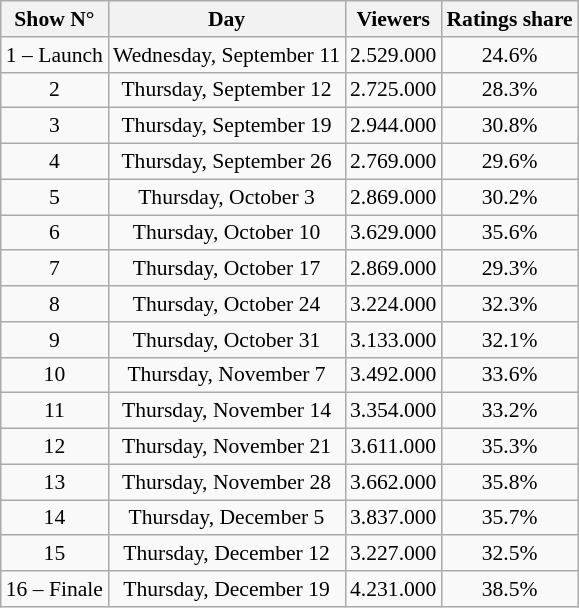<table class="wikitable sortable centre" style="text-align:center; font-size:90%">
<tr>
<th>Show N°</th>
<th>Day</th>
<th>Viewers</th>
<th>Ratings share</th>
</tr>
<tr>
<td>1 – Launch</td>
<td>Wednesday, September 11</td>
<td>2.529.000</td>
<td>24.6%</td>
</tr>
<tr>
<td>2</td>
<td>Thursday, September 12</td>
<td>2.725.000</td>
<td>28.3%</td>
</tr>
<tr>
<td>3</td>
<td>Thursday, September 19</td>
<td>2.944.000</td>
<td>30.8%</td>
</tr>
<tr>
<td>4</td>
<td>Thursday, September 26</td>
<td>2.769.000</td>
<td>29.6%</td>
</tr>
<tr>
<td>5</td>
<td>Thursday, October 3</td>
<td>2.869.000</td>
<td>30.2%</td>
</tr>
<tr>
<td>6</td>
<td>Thursday, October 10</td>
<td>3.629.000</td>
<td>35.6%</td>
</tr>
<tr>
<td>7</td>
<td>Thursday, October 17</td>
<td>2.869.000</td>
<td>29.3%</td>
</tr>
<tr>
<td>8</td>
<td>Thursday, October 24</td>
<td>3.224.000</td>
<td>32.3%</td>
</tr>
<tr>
<td>9</td>
<td>Thursday, October 31</td>
<td>3.133.000</td>
<td>32.1%</td>
</tr>
<tr>
<td>10</td>
<td>Thursday, November 7</td>
<td>3.492.000</td>
<td>33.6%</td>
</tr>
<tr>
<td>11</td>
<td>Thursday, November 14</td>
<td>3.354.000</td>
<td>33.2%</td>
</tr>
<tr>
<td>12</td>
<td>Thursday, November 21</td>
<td>3.611.000</td>
<td>35.3%</td>
</tr>
<tr>
<td>13</td>
<td>Thursday, November 28</td>
<td>3.662.000</td>
<td>35.8%</td>
</tr>
<tr>
<td>14</td>
<td>Thursday, December 5</td>
<td>3.837.000</td>
<td>35.7%</td>
</tr>
<tr>
<td>15</td>
<td>Thursday, December 12</td>
<td>3.227.000</td>
<td>32.5%</td>
</tr>
<tr>
<td>16 – Finale</td>
<td>Thursday, December 19</td>
<td>4.231.000</td>
<td>38.5%</td>
</tr>
</table>
